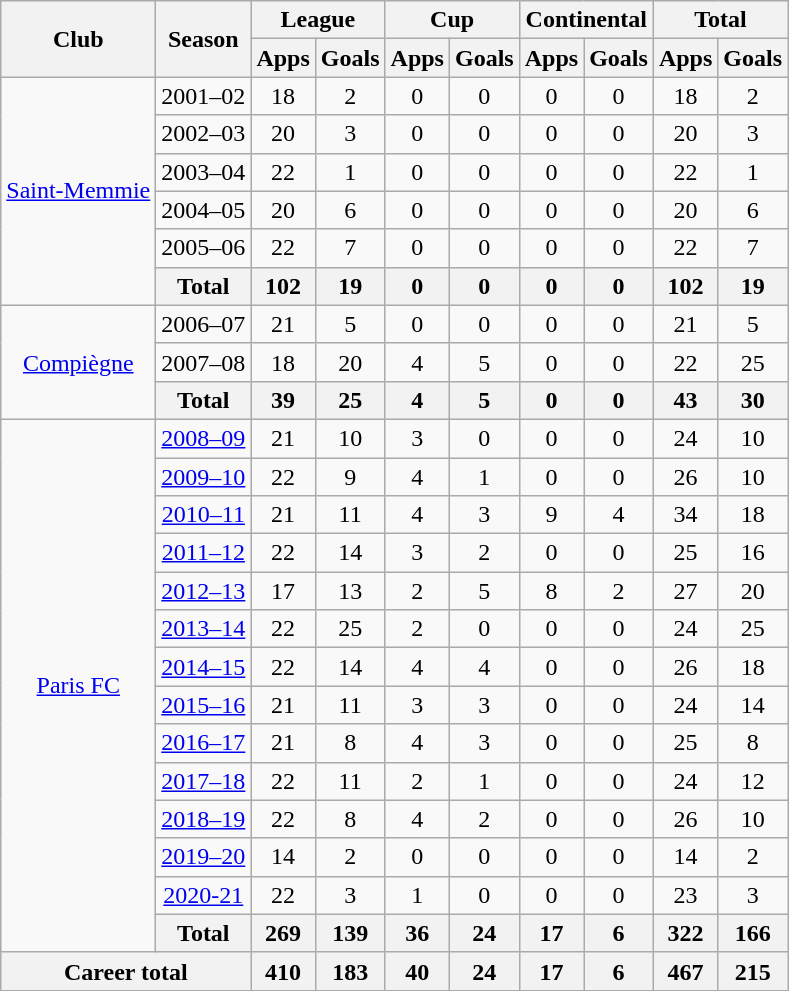<table class="wikitable" style="text-align: center;">
<tr>
<th rowspan="2">Club</th>
<th rowspan="2">Season</th>
<th colspan="2">League</th>
<th colspan="2">Cup</th>
<th colspan="2">Continental</th>
<th colspan="2">Total</th>
</tr>
<tr>
<th>Apps</th>
<th>Goals</th>
<th>Apps</th>
<th>Goals</th>
<th>Apps</th>
<th>Goals</th>
<th>Apps</th>
<th>Goals</th>
</tr>
<tr>
<td rowspan="6" valign="center"><a href='#'>Saint-Memmie</a></td>
<td>2001–02</td>
<td>18</td>
<td>2</td>
<td>0</td>
<td>0</td>
<td>0</td>
<td>0</td>
<td>18</td>
<td>2</td>
</tr>
<tr>
<td>2002–03</td>
<td>20</td>
<td>3</td>
<td>0</td>
<td>0</td>
<td>0</td>
<td>0</td>
<td>20</td>
<td>3</td>
</tr>
<tr>
<td>2003–04</td>
<td>22</td>
<td>1</td>
<td>0</td>
<td>0</td>
<td>0</td>
<td>0</td>
<td>22</td>
<td>1</td>
</tr>
<tr>
<td>2004–05</td>
<td>20</td>
<td>6</td>
<td>0</td>
<td>0</td>
<td>0</td>
<td>0</td>
<td>20</td>
<td>6</td>
</tr>
<tr>
<td>2005–06</td>
<td>22</td>
<td>7</td>
<td>0</td>
<td>0</td>
<td>0</td>
<td>0</td>
<td>22</td>
<td>7</td>
</tr>
<tr>
<th>Total</th>
<th>102</th>
<th>19</th>
<th>0</th>
<th>0</th>
<th>0</th>
<th>0</th>
<th>102</th>
<th>19</th>
</tr>
<tr>
<td rowspan="3" valign="center"><a href='#'>Compiègne</a></td>
<td>2006–07</td>
<td>21</td>
<td>5</td>
<td>0</td>
<td>0</td>
<td>0</td>
<td>0</td>
<td>21</td>
<td>5</td>
</tr>
<tr>
<td>2007–08</td>
<td>18</td>
<td>20</td>
<td>4</td>
<td>5</td>
<td>0</td>
<td>0</td>
<td>22</td>
<td>25</td>
</tr>
<tr>
<th>Total</th>
<th>39</th>
<th>25</th>
<th>4</th>
<th>5</th>
<th>0</th>
<th>0</th>
<th>43</th>
<th>30</th>
</tr>
<tr>
<td rowspan="14" valign="center"><a href='#'>Paris FC</a></td>
<td><a href='#'>2008–09</a></td>
<td>21</td>
<td>10</td>
<td>3</td>
<td>0</td>
<td>0</td>
<td>0</td>
<td>24</td>
<td>10</td>
</tr>
<tr>
<td><a href='#'>2009–10</a></td>
<td>22</td>
<td>9</td>
<td>4</td>
<td>1</td>
<td>0</td>
<td>0</td>
<td>26</td>
<td>10</td>
</tr>
<tr>
<td><a href='#'>2010–11</a></td>
<td>21</td>
<td>11</td>
<td>4</td>
<td>3</td>
<td>9</td>
<td>4</td>
<td>34</td>
<td>18</td>
</tr>
<tr>
<td><a href='#'>2011–12</a></td>
<td>22</td>
<td>14</td>
<td>3</td>
<td>2</td>
<td>0</td>
<td>0</td>
<td>25</td>
<td>16</td>
</tr>
<tr>
<td><a href='#'>2012–13</a></td>
<td>17</td>
<td>13</td>
<td>2</td>
<td>5</td>
<td>8</td>
<td>2</td>
<td>27</td>
<td>20</td>
</tr>
<tr>
<td><a href='#'>2013–14</a></td>
<td>22</td>
<td>25</td>
<td>2</td>
<td>0</td>
<td>0</td>
<td>0</td>
<td>24</td>
<td>25</td>
</tr>
<tr>
<td><a href='#'>2014–15</a></td>
<td>22</td>
<td>14</td>
<td>4</td>
<td>4</td>
<td>0</td>
<td>0</td>
<td>26</td>
<td>18</td>
</tr>
<tr>
<td><a href='#'>2015–16</a></td>
<td>21</td>
<td>11</td>
<td>3</td>
<td>3</td>
<td>0</td>
<td>0</td>
<td>24</td>
<td>14</td>
</tr>
<tr>
<td><a href='#'>2016–17</a></td>
<td>21</td>
<td>8</td>
<td>4</td>
<td>3</td>
<td>0</td>
<td>0</td>
<td>25</td>
<td>8</td>
</tr>
<tr>
<td><a href='#'>2017–18</a></td>
<td>22</td>
<td>11</td>
<td>2</td>
<td>1</td>
<td>0</td>
<td>0</td>
<td>24</td>
<td>12</td>
</tr>
<tr>
<td><a href='#'>2018–19</a></td>
<td>22</td>
<td>8</td>
<td>4</td>
<td>2</td>
<td>0</td>
<td>0</td>
<td>26</td>
<td>10</td>
</tr>
<tr>
<td><a href='#'>2019–20</a></td>
<td>14</td>
<td>2</td>
<td>0</td>
<td>0</td>
<td>0</td>
<td>0</td>
<td>14</td>
<td>2</td>
</tr>
<tr>
<td><a href='#'>2020-21</a></td>
<td>22</td>
<td>3</td>
<td>1</td>
<td>0</td>
<td>0</td>
<td>0</td>
<td>23</td>
<td>3</td>
</tr>
<tr>
<th>Total</th>
<th>269</th>
<th>139</th>
<th>36</th>
<th>24</th>
<th>17</th>
<th>6</th>
<th>322</th>
<th>166</th>
</tr>
<tr>
<th colspan="2">Career total</th>
<th>410</th>
<th>183</th>
<th>40</th>
<th>24</th>
<th>17</th>
<th>6</th>
<th>467</th>
<th>215</th>
</tr>
</table>
